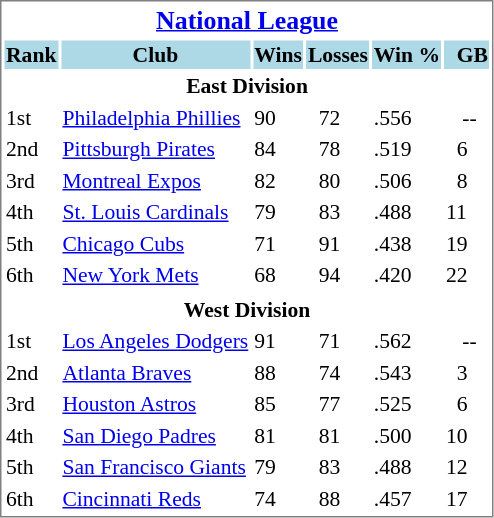<table cellpadding="1" style="width:auto;font-size: 90%; border: 1px solid gray;">
<tr align="center" style="font-size: larger;">
<th colspan=6><a href='#'>National League</a></th>
</tr>
<tr style="background:lightblue;">
<th>Rank</th>
<th>Club</th>
<th>Wins</th>
<th>Losses</th>
<th>Win %</th>
<th>  GB</th>
</tr>
<tr align="center" style="vertical-align: middle;" style="background:lightblue;">
<th colspan=6>East Division</th>
</tr>
<tr>
<td>1st</td>
<td><a href='#'>Philadelphia Phillies</a></td>
<td>90</td>
<td>  72</td>
<td>.556</td>
<td>   --</td>
</tr>
<tr>
<td>2nd</td>
<td><a href='#'>Pittsburgh Pirates</a></td>
<td>84</td>
<td>  78</td>
<td>.519</td>
<td>  6</td>
</tr>
<tr>
<td>3rd</td>
<td><a href='#'>Montreal Expos</a></td>
<td>82</td>
<td>  80</td>
<td>.506</td>
<td>  8</td>
</tr>
<tr>
<td>4th</td>
<td><a href='#'>St. Louis Cardinals</a></td>
<td>79</td>
<td>  83</td>
<td>.488</td>
<td>11</td>
</tr>
<tr>
<td>5th</td>
<td><a href='#'>Chicago Cubs</a></td>
<td>71</td>
<td>  91</td>
<td>.438</td>
<td>19</td>
</tr>
<tr>
<td>6th</td>
<td><a href='#'>New York Mets</a></td>
<td>68</td>
<td>  94</td>
<td>.420</td>
<td>22</td>
</tr>
<tr>
</tr>
<tr align="center" style="vertical-align: middle;" style="background:lightblue;">
<th colspan=6>West Division</th>
</tr>
<tr>
<td>1st</td>
<td><a href='#'>Los Angeles Dodgers</a></td>
<td>91</td>
<td>  71</td>
<td>.562</td>
<td>   --</td>
</tr>
<tr>
<td>2nd</td>
<td><a href='#'>Atlanta Braves</a></td>
<td>88</td>
<td>  74</td>
<td>.543</td>
<td>  3</td>
</tr>
<tr>
<td>3rd</td>
<td><a href='#'>Houston Astros</a></td>
<td>85</td>
<td>  77</td>
<td>.525</td>
<td>  6</td>
</tr>
<tr>
<td>4th</td>
<td><a href='#'>San Diego Padres</a></td>
<td>81</td>
<td>  81</td>
<td>.500</td>
<td>10</td>
</tr>
<tr>
<td>5th</td>
<td><a href='#'>San Francisco Giants</a></td>
<td>79</td>
<td>  83</td>
<td>.488</td>
<td>12</td>
</tr>
<tr>
<td>6th</td>
<td><a href='#'>Cincinnati Reds</a></td>
<td>74</td>
<td>  88</td>
<td>.457</td>
<td>17</td>
</tr>
</table>
